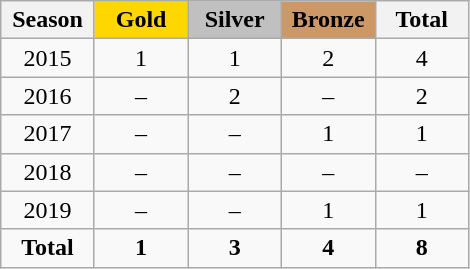<table class="wikitable" style="text-align:center;">
<tr>
<th width = "55" scope=col>Season</th>
<th width = "55" style="background: gold;" scope=col>Gold</th>
<th width = "55" style="background: silver;" scope=col>Silver</th>
<th width = "55" style="background: #cc9966;" scope=col>Bronze</th>
<th width = "55" scope=col>Total</th>
</tr>
<tr>
<td>2015</td>
<td>1</td>
<td>1</td>
<td>2</td>
<td>4</td>
</tr>
<tr>
<td>2016</td>
<td>–</td>
<td>2</td>
<td>–</td>
<td>2</td>
</tr>
<tr>
<td>2017</td>
<td>–</td>
<td>–</td>
<td>1</td>
<td>1</td>
</tr>
<tr>
<td>2018</td>
<td>–</td>
<td>–</td>
<td>–</td>
<td>–</td>
</tr>
<tr>
<td>2019</td>
<td>–</td>
<td>–</td>
<td>1</td>
<td>1</td>
</tr>
<tr>
<td><strong>Total</strong></td>
<td><strong>1</strong></td>
<td><strong>3</strong></td>
<td><strong>4</strong></td>
<td><strong>8</strong></td>
</tr>
</table>
